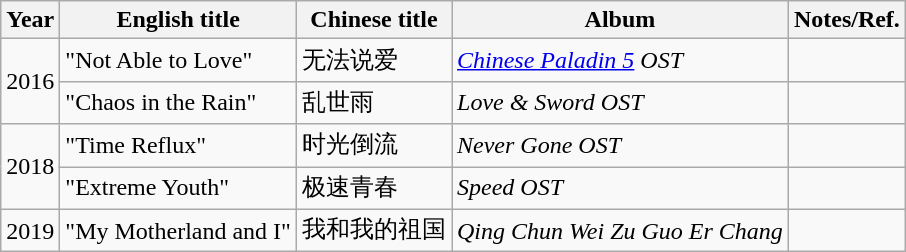<table class="wikitable sortable">
<tr>
<th>Year</th>
<th>English title</th>
<th>Chinese title</th>
<th>Album</th>
<th class="unsortable">Notes/Ref.</th>
</tr>
<tr>
<td rowspan=2>2016</td>
<td>"Not Able to Love"</td>
<td>无法说爱</td>
<td><em><a href='#'>Chinese Paladin 5</a> OST</em></td>
<td></td>
</tr>
<tr>
<td>"Chaos in the Rain"</td>
<td>乱世雨</td>
<td><em>Love & Sword OST</em></td>
<td></td>
</tr>
<tr>
<td rowspan=2>2018</td>
<td>"Time Reflux"</td>
<td>时光倒流</td>
<td><em>Never Gone OST</em></td>
<td></td>
</tr>
<tr>
<td>"Extreme Youth"</td>
<td>极速青春</td>
<td><em>Speed OST</em></td>
<td></td>
</tr>
<tr>
<td>2019</td>
<td>"My Motherland and I"</td>
<td>我和我的祖国</td>
<td><em>Qing Chun Wei Zu Guo Er Chang</em></td>
<td></td>
</tr>
</table>
